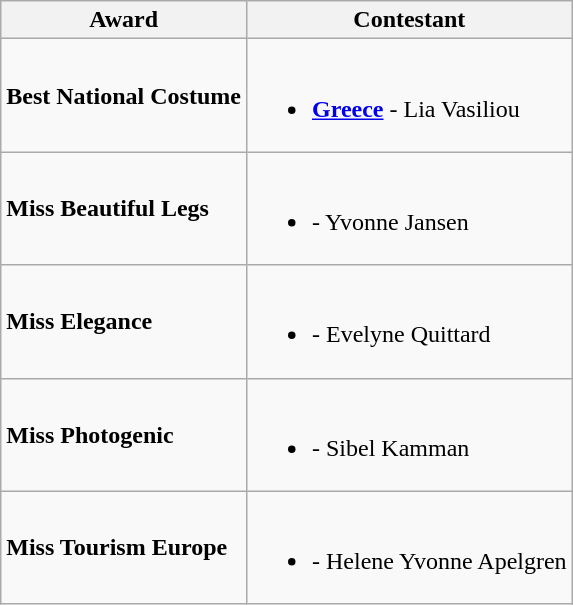<table class="wikitable" border="1">
<tr>
<th>Award</th>
<th>Contestant</th>
</tr>
<tr>
<td><strong>Best National Costume</strong></td>
<td><br><ul><li><strong> <a href='#'>Greece</a></strong> - Lia Vasiliou</li></ul></td>
</tr>
<tr>
<td><strong>Miss Beautiful Legs</strong></td>
<td><br><ul><li><strong></strong> - Yvonne Jansen</li></ul></td>
</tr>
<tr>
<td><strong>Miss Elegance</strong></td>
<td><br><ul><li><strong></strong> - Evelyne Quittard</li></ul></td>
</tr>
<tr>
<td><strong>Miss Photogenic</strong></td>
<td><br><ul><li><strong></strong> - Sibel Kamman</li></ul></td>
</tr>
<tr>
<td><strong>Miss Tourism Europe</strong></td>
<td><br><ul><li><strong></strong> - Helene Yvonne Apelgren</li></ul></td>
</tr>
</table>
